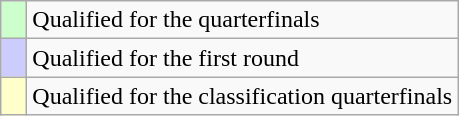<table class=wikitable>
<tr>
<td width=10px style="background-color:#ccffcc;"></td>
<td>Qualified for the quarterfinals</td>
</tr>
<tr>
<td width=10px style="background-color:#ccccff;"></td>
<td>Qualified for the first round</td>
</tr>
<tr>
<td width=10px style="background-color:#ffffcc;"></td>
<td>Qualified for the classification quarterfinals</td>
</tr>
</table>
